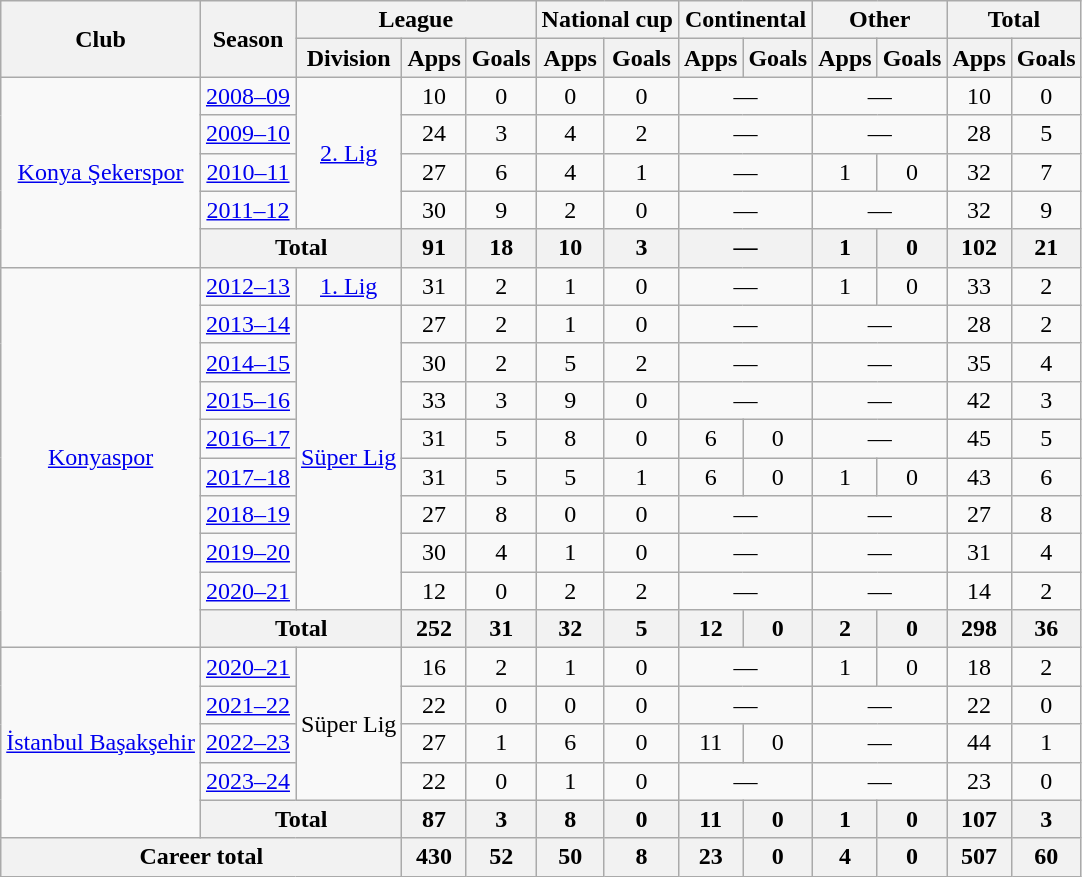<table class=wikitable style="text-align: center;">
<tr>
<th rowspan=2>Club</th>
<th rowspan=2>Season</th>
<th colspan=3>League</th>
<th colspan=2>National cup</th>
<th colspan=2>Continental</th>
<th colspan=2>Other</th>
<th colspan=2>Total</th>
</tr>
<tr>
<th>Division</th>
<th>Apps</th>
<th>Goals</th>
<th>Apps</th>
<th>Goals</th>
<th>Apps</th>
<th>Goals</th>
<th>Apps</th>
<th>Goals</th>
<th>Apps</th>
<th>Goals</th>
</tr>
<tr>
<td rowspan="5"><a href='#'>Konya Şekerspor</a></td>
<td><a href='#'>2008–09</a></td>
<td rowspan="4"><a href='#'>2. Lig</a></td>
<td>10</td>
<td>0</td>
<td>0</td>
<td>0</td>
<td colspan="2">—</td>
<td colspan="2">—</td>
<td>10</td>
<td>0</td>
</tr>
<tr>
<td><a href='#'>2009–10</a></td>
<td>24</td>
<td>3</td>
<td>4</td>
<td>2</td>
<td colspan="2">—</td>
<td colspan="2">—</td>
<td>28</td>
<td>5</td>
</tr>
<tr>
<td><a href='#'>2010–11</a></td>
<td>27</td>
<td>6</td>
<td>4</td>
<td>1</td>
<td colspan="2">—</td>
<td>1</td>
<td>0</td>
<td>32</td>
<td>7</td>
</tr>
<tr>
<td><a href='#'>2011–12</a></td>
<td>30</td>
<td>9</td>
<td>2</td>
<td>0</td>
<td colspan="2">—</td>
<td colspan="2">—</td>
<td>32</td>
<td>9</td>
</tr>
<tr>
<th colspan="2">Total</th>
<th>91</th>
<th>18</th>
<th>10</th>
<th>3</th>
<th colspan="2">—</th>
<th>1</th>
<th>0</th>
<th>102</th>
<th>21</th>
</tr>
<tr>
<td rowspan="10"><a href='#'>Konyaspor</a></td>
<td><a href='#'>2012–13</a></td>
<td><a href='#'>1. Lig</a></td>
<td>31</td>
<td>2</td>
<td>1</td>
<td>0</td>
<td colspan="2">—</td>
<td>1</td>
<td>0</td>
<td>33</td>
<td>2</td>
</tr>
<tr>
<td><a href='#'>2013–14</a></td>
<td rowspan="8"><a href='#'>Süper Lig</a></td>
<td>27</td>
<td>2</td>
<td>1</td>
<td>0</td>
<td colspan="2">—</td>
<td colspan="2">—</td>
<td>28</td>
<td>2</td>
</tr>
<tr>
<td><a href='#'>2014–15</a></td>
<td>30</td>
<td>2</td>
<td>5</td>
<td>2</td>
<td colspan="2">—</td>
<td colspan="2">—</td>
<td>35</td>
<td>4</td>
</tr>
<tr>
<td><a href='#'>2015–16</a></td>
<td>33</td>
<td>3</td>
<td>9</td>
<td>0</td>
<td colspan="2">—</td>
<td colspan="2">—</td>
<td>42</td>
<td>3</td>
</tr>
<tr>
<td><a href='#'>2016–17</a></td>
<td>31</td>
<td>5</td>
<td>8</td>
<td>0</td>
<td>6</td>
<td>0</td>
<td colspan="2">—</td>
<td>45</td>
<td>5</td>
</tr>
<tr>
<td><a href='#'>2017–18</a></td>
<td>31</td>
<td>5</td>
<td>5</td>
<td>1</td>
<td>6</td>
<td>0</td>
<td>1</td>
<td>0</td>
<td>43</td>
<td>6</td>
</tr>
<tr>
<td><a href='#'>2018–19</a></td>
<td>27</td>
<td>8</td>
<td>0</td>
<td>0</td>
<td colspan="2">—</td>
<td colspan="2">—</td>
<td>27</td>
<td>8</td>
</tr>
<tr>
<td><a href='#'>2019–20</a></td>
<td>30</td>
<td>4</td>
<td>1</td>
<td>0</td>
<td colspan="2">—</td>
<td colspan="2">—</td>
<td>31</td>
<td>4</td>
</tr>
<tr>
<td><a href='#'>2020–21</a></td>
<td>12</td>
<td>0</td>
<td>2</td>
<td>2</td>
<td colspan="2">—</td>
<td colspan="2">—</td>
<td>14</td>
<td>2</td>
</tr>
<tr>
<th colspan="2">Total</th>
<th>252</th>
<th>31</th>
<th>32</th>
<th>5</th>
<th>12</th>
<th>0</th>
<th>2</th>
<th>0</th>
<th>298</th>
<th>36</th>
</tr>
<tr>
<td rowspan="5"><a href='#'>İstanbul Başakşehir</a></td>
<td><a href='#'>2020–21</a></td>
<td rowspan="4">Süper Lig</td>
<td>16</td>
<td>2</td>
<td>1</td>
<td>0</td>
<td colspan="2">—</td>
<td>1</td>
<td>0</td>
<td>18</td>
<td>2</td>
</tr>
<tr>
<td><a href='#'>2021–22</a></td>
<td>22</td>
<td>0</td>
<td>0</td>
<td>0</td>
<td colspan="2">—</td>
<td colspan="2">—</td>
<td>22</td>
<td>0</td>
</tr>
<tr>
<td><a href='#'>2022–23</a></td>
<td>27</td>
<td>1</td>
<td>6</td>
<td>0</td>
<td>11</td>
<td>0</td>
<td colspan="2">—</td>
<td>44</td>
<td>1</td>
</tr>
<tr>
<td><a href='#'>2023–24</a></td>
<td>22</td>
<td>0</td>
<td>1</td>
<td>0</td>
<td colspan="2">—</td>
<td colspan="2">—</td>
<td>23</td>
<td>0</td>
</tr>
<tr>
<th colspan="2">Total</th>
<th>87</th>
<th>3</th>
<th>8</th>
<th>0</th>
<th>11</th>
<th>0</th>
<th>1</th>
<th>0</th>
<th>107</th>
<th>3</th>
</tr>
<tr>
<th colspan="3">Career total</th>
<th>430</th>
<th>52</th>
<th>50</th>
<th>8</th>
<th>23</th>
<th>0</th>
<th>4</th>
<th>0</th>
<th>507</th>
<th>60</th>
</tr>
</table>
